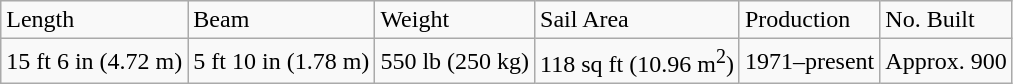<table class="wikitable">
<tr>
<td>Length</td>
<td>Beam</td>
<td>Weight</td>
<td>Sail Area</td>
<td>Production</td>
<td>No. Built</td>
</tr>
<tr>
<td>15 ft 6 in (4.72 m)</td>
<td>5 ft 10 in (1.78 m)</td>
<td>550 lb (250 kg)</td>
<td>118 sq ft (10.96 m<sup>2</sup>)</td>
<td>1971–present</td>
<td>Approx. 900</td>
</tr>
</table>
